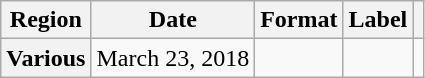<table class="wikitable plainrowheaders">
<tr>
<th>Region</th>
<th>Date</th>
<th>Format</th>
<th>Label</th>
<th></th>
</tr>
<tr>
<th scope="row">Various</th>
<td>March 23, 2018</td>
<td></td>
<td></td>
<td></td>
</tr>
</table>
